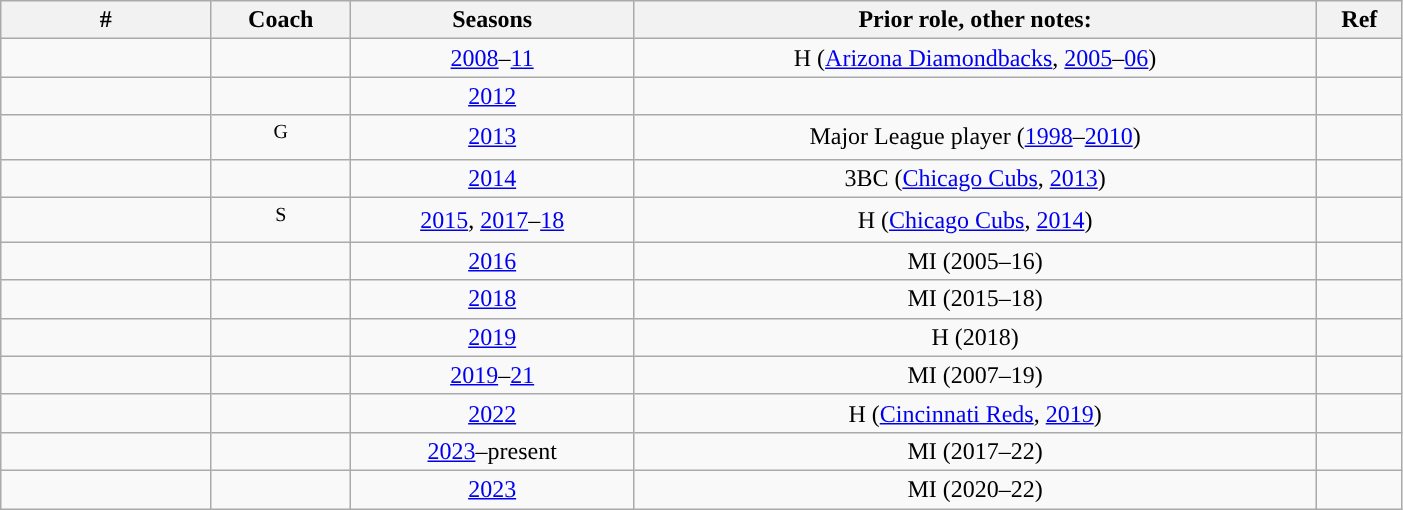<table class="wikitable sortable" style="text-align:center; width:74%">
<tr>
<th width="15%">#</th>
<th>Coach</th>
<th>Seasons</th>
<th class="unsortable">Prior role, other notes:</th>
<th class="unsortable">Ref</th>
</tr>
<tr>
<td></td>
<td></td>
<td><a href='#'>2008</a>–<a href='#'>11</a></td>
<td>H (<a href='#'>Arizona Diamondbacks</a>, <a href='#'>2005</a>–<a href='#'>06</a>)</td>
<td></td>
</tr>
<tr>
<td></td>
<td></td>
<td><a href='#'>2012</a></td>
<td></td>
<td></td>
</tr>
<tr>
<td></td>
<td> <sup>G</sup></td>
<td><a href='#'>2013</a></td>
<td>Major League player (<a href='#'>1998</a>–<a href='#'>2010</a>)</td>
<td></td>
</tr>
<tr>
<td></td>
<td></td>
<td><a href='#'>2014</a></td>
<td>3BC (<a href='#'>Chicago Cubs</a>, <a href='#'>2013</a>)</td>
<td></td>
</tr>
<tr>
<td></td>
<td> <sup>S</sup></td>
<td><a href='#'>2015</a>, <a href='#'>2017</a>–<a href='#'>18</a></td>
<td>H (<a href='#'>Chicago Cubs</a>, <a href='#'>2014</a>)</td>
<td></td>
</tr>
<tr>
<td></td>
<td></td>
<td><a href='#'>2016</a></td>
<td>MI (2005–16)</td>
<td></td>
</tr>
<tr>
<td></td>
<td></td>
<td><a href='#'>2018</a></td>
<td>MI (2015–18)</td>
<td></td>
</tr>
<tr>
<td></td>
<td></td>
<td><a href='#'>2019</a></td>
<td>H (2018)</td>
<td></td>
</tr>
<tr>
<td></td>
<td></td>
<td><a href='#'>2019</a>–<a href='#'>21</a></td>
<td>MI (2007–19)</td>
<td></td>
</tr>
<tr>
<td></td>
<td></td>
<td><a href='#'>2022</a></td>
<td>H (<a href='#'>Cincinnati Reds</a>, <a href='#'>2019</a>)</td>
<td></td>
</tr>
<tr>
<td></td>
<td></td>
<td><a href='#'>2023</a>–present</td>
<td>MI (2017–22)</td>
<td></td>
</tr>
<tr>
<td></td>
<td></td>
<td><a href='#'>2023</a></td>
<td>MI (2020–22)</td>
<td></td>
</tr>
</table>
